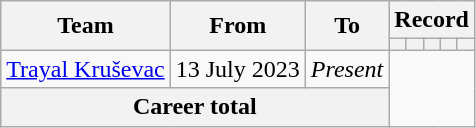<table class="wikitable" style="text-align:center">
<tr>
<th rowspan=2>Team</th>
<th rowspan=2>From</th>
<th rowspan=2>To</th>
<th colspan=8>Record</th>
</tr>
<tr>
<th></th>
<th></th>
<th></th>
<th></th>
<th></th>
</tr>
<tr>
<td align=left><a href='#'>Trayal Kruševac</a></td>
<td align=left>13 July  2023</td>
<td align=left><em>Present</em><br></td>
</tr>
<tr>
<th colspan=3>Career total<br></th>
</tr>
</table>
